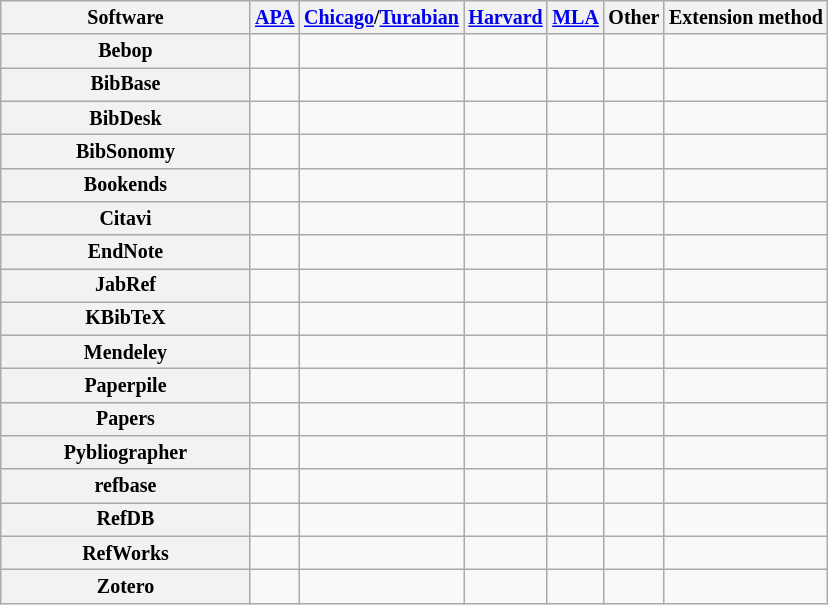<table class="wikitable sortable" style="font-size: smaller; text-align: center; width: auto;">
<tr>
<th style="width: 12em">Software</th>
<th><a href='#'>APA</a></th>
<th><a href='#'>Chicago</a>/<a href='#'>Turabian</a></th>
<th><a href='#'>Harvard</a></th>
<th><a href='#'>MLA</a></th>
<th>Other</th>
<th>Extension method</th>
</tr>
<tr>
<th>Bebop</th>
<td></td>
<td></td>
<td></td>
<td></td>
<td></td>
<td></td>
</tr>
<tr>
<th>BibBase</th>
<td></td>
<td></td>
<td></td>
<td></td>
<td></td>
<td></td>
</tr>
<tr>
<th>BibDesk</th>
<td></td>
<td></td>
<td></td>
<td></td>
<td></td>
<td></td>
</tr>
<tr>
<th>BibSonomy</th>
<td></td>
<td></td>
<td></td>
<td></td>
<td></td>
<td></td>
</tr>
<tr>
<th>Bookends</th>
<td></td>
<td></td>
<td></td>
<td></td>
<td></td>
<td></td>
</tr>
<tr>
<th>Citavi</th>
<td></td>
<td></td>
<td></td>
<td></td>
<td></td>
<td></td>
</tr>
<tr>
<th>EndNote</th>
<td></td>
<td></td>
<td></td>
<td></td>
<td></td>
<td></td>
</tr>
<tr>
<th>JabRef</th>
<td></td>
<td></td>
<td></td>
<td></td>
<td></td>
<td></td>
</tr>
<tr>
<th>KBibTeX</th>
<td></td>
<td></td>
<td></td>
<td></td>
<td></td>
<td></td>
</tr>
<tr>
<th>Mendeley</th>
<td></td>
<td></td>
<td></td>
<td></td>
<td></td>
<td></td>
</tr>
<tr>
<th>Paperpile</th>
<td></td>
<td></td>
<td></td>
<td></td>
<td></td>
<td></td>
</tr>
<tr>
<th>Papers</th>
<td></td>
<td></td>
<td></td>
<td></td>
<td></td>
<td></td>
</tr>
<tr>
<th>Pybliographer</th>
<td></td>
<td></td>
<td></td>
<td></td>
<td></td>
<td></td>
</tr>
<tr>
<th>refbase</th>
<td></td>
<td></td>
<td></td>
<td></td>
<td></td>
<td></td>
</tr>
<tr>
<th>RefDB</th>
<td></td>
<td></td>
<td></td>
<td></td>
<td></td>
<td></td>
</tr>
<tr>
<th>RefWorks</th>
<td></td>
<td></td>
<td></td>
<td></td>
<td></td>
<td></td>
</tr>
<tr>
<th>Zotero</th>
<td></td>
<td></td>
<td></td>
<td></td>
<td></td>
<td></td>
</tr>
</table>
